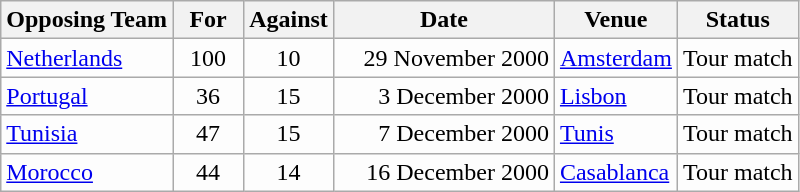<table class=wikitable>
<tr>
<th>Opposing Team</th>
<th>For</th>
<th>Against</th>
<th>Date</th>
<th>Venue</th>
<th>Status</th>
</tr>
<tr bgcolor=#fdfdfd>
<td><a href='#'>Netherlands</a></td>
<td align=center width=40>100</td>
<td align=center width=40>10</td>
<td width=140 align=right>29 November 2000</td>
<td><a href='#'>Amsterdam</a></td>
<td>Tour match</td>
</tr>
<tr bgcolor=#fdfdfd>
<td><a href='#'>Portugal</a></td>
<td align=center width=40>36</td>
<td align=center width=40>15</td>
<td width=140 align=right>3 December 2000</td>
<td><a href='#'>Lisbon</a></td>
<td>Tour match</td>
</tr>
<tr bgcolor=#fdfdfd>
<td><a href='#'>Tunisia</a></td>
<td align=center width=40>47</td>
<td align=center width=40>15</td>
<td width=140 align=right>7 December 2000</td>
<td><a href='#'>Tunis</a></td>
<td>Tour match</td>
</tr>
<tr bgcolor=#fdfdfd>
<td><a href='#'>Morocco</a></td>
<td align=center width=40>44</td>
<td align=center width=40>14</td>
<td width=140 align=right>16 December 2000</td>
<td><a href='#'>Casablanca</a></td>
<td>Tour match</td>
</tr>
</table>
